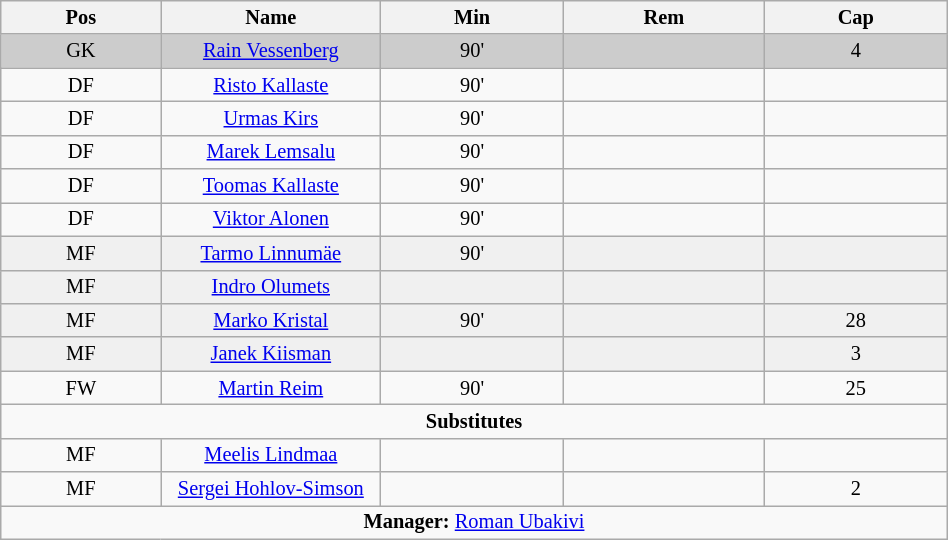<table class="wikitable collapsible collapsed" align="center" style="font-size:85%; text-align:center;" width="50%">
<tr>
<th>Pos</th>
<th width=140>Name</th>
<th>Min</th>
<th>Rem</th>
<th>Cap</th>
</tr>
<tr bgcolor="cccccc">
<td>GK</td>
<td><a href='#'>Rain Vessenberg</a></td>
<td>90'</td>
<td></td>
<td>4</td>
</tr>
<tr>
<td>DF</td>
<td><a href='#'>Risto Kallaste</a></td>
<td>90'</td>
<td></td>
<td></td>
</tr>
<tr>
<td>DF</td>
<td><a href='#'>Urmas Kirs</a></td>
<td>90'</td>
<td></td>
<td></td>
</tr>
<tr>
<td>DF</td>
<td><a href='#'>Marek Lemsalu</a></td>
<td>90'</td>
<td></td>
<td></td>
</tr>
<tr>
<td>DF</td>
<td><a href='#'>Toomas Kallaste</a></td>
<td>90'</td>
<td></td>
<td></td>
</tr>
<tr>
<td>DF</td>
<td><a href='#'>Viktor Alonen</a></td>
<td>90'</td>
<td></td>
<td></td>
</tr>
<tr bgcolor="#F0F0F0">
<td>MF</td>
<td><a href='#'>Tarmo Linnumäe</a></td>
<td>90'</td>
<td></td>
<td></td>
</tr>
<tr bgcolor="#F0F0F0">
<td>MF</td>
<td><a href='#'>Indro Olumets</a></td>
<td></td>
<td></td>
<td></td>
</tr>
<tr bgcolor="#F0F0F0">
<td>MF</td>
<td><a href='#'>Marko Kristal</a></td>
<td>90'</td>
<td></td>
<td>28</td>
</tr>
<tr bgcolor="#F0F0F0">
<td>MF</td>
<td><a href='#'>Janek Kiisman</a></td>
<td></td>
<td></td>
<td>3</td>
</tr>
<tr>
<td>FW</td>
<td><a href='#'>Martin Reim</a></td>
<td>90'</td>
<td></td>
<td>25</td>
</tr>
<tr>
<td colspan=5 align=center><strong>Substitutes</strong></td>
</tr>
<tr>
<td>MF</td>
<td><a href='#'>Meelis Lindmaa</a></td>
<td></td>
<td></td>
<td></td>
</tr>
<tr>
<td>MF</td>
<td><a href='#'>Sergei Hohlov-Simson</a></td>
<td></td>
<td></td>
<td>2</td>
</tr>
<tr>
<td colspan=5 align=center><strong>Manager:</strong>  <a href='#'>Roman Ubakivi</a></td>
</tr>
</table>
